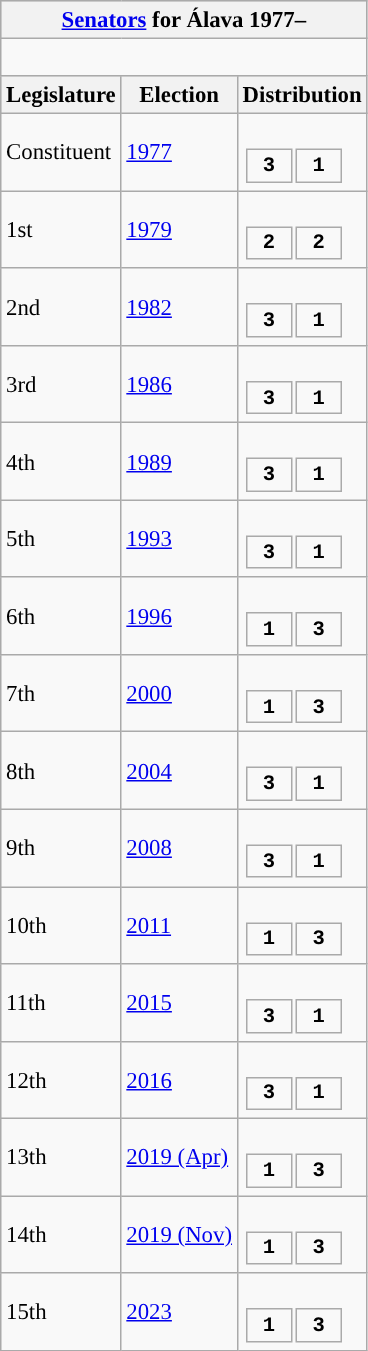<table class="wikitable" style="font-size:95%;">
<tr bgcolor="#CCCCCC">
<th colspan="3"><a href='#'>Senators</a> for Álava 1977–</th>
</tr>
<tr>
<td colspan="3"><br>









</td>
</tr>
<tr bgcolor="#CCCCCC">
<th>Legislature</th>
<th>Election</th>
<th>Distribution</th>
</tr>
<tr>
<td>Constituent</td>
<td><a href='#'>1977</a></td>
<td><br><table style="width:5em; font-size:90%; text-align:center; font-family:Courier New;">
<tr style="font-weight:bold">
<td style="background:">3</td>
<td style="background:">1</td>
</tr>
</table>
</td>
</tr>
<tr>
<td>1st</td>
<td><a href='#'>1979</a></td>
<td><br><table style="width:5em; font-size:90%; text-align:center; font-family:Courier New;">
<tr style="font-weight:bold">
<td style="background:">2</td>
<td style="background:">2</td>
</tr>
</table>
</td>
</tr>
<tr>
<td>2nd</td>
<td><a href='#'>1982</a></td>
<td><br><table style="width:5em; font-size:90%; text-align:center; font-family:Courier New;">
<tr style="font-weight:bold">
<td style="background:">3</td>
<td style="background:">1</td>
</tr>
</table>
</td>
</tr>
<tr>
<td>3rd</td>
<td><a href='#'>1986</a></td>
<td><br><table style="width:5em; font-size:90%; text-align:center; font-family:Courier New;">
<tr style="font-weight:bold">
<td style="background:">3</td>
<td style="background:">1</td>
</tr>
</table>
</td>
</tr>
<tr>
<td>4th</td>
<td><a href='#'>1989</a></td>
<td><br><table style="width:5em; font-size:90%; text-align:center; font-family:Courier New;">
<tr style="font-weight:bold">
<td style="background:">3</td>
<td style="background:">1</td>
</tr>
</table>
</td>
</tr>
<tr>
<td>5th</td>
<td><a href='#'>1993</a></td>
<td><br><table style="width:5em; font-size:90%; text-align:center; font-family:Courier New;">
<tr style="font-weight:bold">
<td style="background:">3</td>
<td style="background:">1</td>
</tr>
</table>
</td>
</tr>
<tr>
<td>6th</td>
<td><a href='#'>1996</a></td>
<td><br><table style="width:5em; font-size:90%; text-align:center; font-family:Courier New;">
<tr style="font-weight:bold">
<td style="background:">1</td>
<td style="background:">3</td>
</tr>
</table>
</td>
</tr>
<tr>
<td>7th</td>
<td><a href='#'>2000</a></td>
<td><br><table style="width:5em; font-size:90%; text-align:center; font-family:Courier New;">
<tr style="font-weight:bold">
<td style="background:">1</td>
<td style="background:">3</td>
</tr>
</table>
</td>
</tr>
<tr>
<td>8th</td>
<td><a href='#'>2004</a></td>
<td><br><table style="width:5em; font-size:90%; text-align:center; font-family:Courier New;">
<tr style="font-weight:bold">
<td style="background:">3</td>
<td style="background:">1</td>
</tr>
</table>
</td>
</tr>
<tr>
<td>9th</td>
<td><a href='#'>2008</a></td>
<td><br><table style="width:5em; font-size:90%; text-align:center; font-family:Courier New;">
<tr style="font-weight:bold">
<td style="background:">3</td>
<td style="background:">1</td>
</tr>
</table>
</td>
</tr>
<tr>
<td>10th</td>
<td><a href='#'>2011</a></td>
<td><br><table style="width:5em; font-size:90%; text-align:center; font-family:Courier New;">
<tr style="font-weight:bold">
<td style="background:">1</td>
<td style="background:">3</td>
</tr>
</table>
</td>
</tr>
<tr>
<td>11th</td>
<td><a href='#'>2015</a></td>
<td><br><table style="width:5em; font-size:90%; text-align:center; font-family:Courier New;">
<tr style="font-weight:bold">
<td style="background:">3</td>
<td style="background:">1</td>
</tr>
</table>
</td>
</tr>
<tr>
<td>12th</td>
<td><a href='#'>2016</a></td>
<td><br><table style="width:5em; font-size:90%; text-align:center; font-family:Courier New;">
<tr style="font-weight:bold">
<td style="background:">3</td>
<td style="background:">1</td>
</tr>
</table>
</td>
</tr>
<tr>
<td>13th</td>
<td><a href='#'>2019 (Apr)</a></td>
<td><br><table style="width:5em; font-size:90%; text-align:center; font-family:Courier New;">
<tr style="font-weight:bold">
<td style="background:">1</td>
<td style="background:">3</td>
</tr>
</table>
</td>
</tr>
<tr>
<td>14th</td>
<td><a href='#'>2019 (Nov)</a></td>
<td><br><table style="width:5em; font-size:90%; text-align:center; font-family:Courier New;">
<tr style="font-weight:bold">
<td style="background:">1</td>
<td style="background:">3</td>
</tr>
</table>
</td>
</tr>
<tr>
<td>15th</td>
<td><a href='#'>2023</a></td>
<td><br><table style="width:5em; font-size:90%; text-align:center; font-family:Courier New;">
<tr style="font-weight:bold">
<td style="background:">1</td>
<td style="background:">3</td>
</tr>
</table>
</td>
</tr>
</table>
